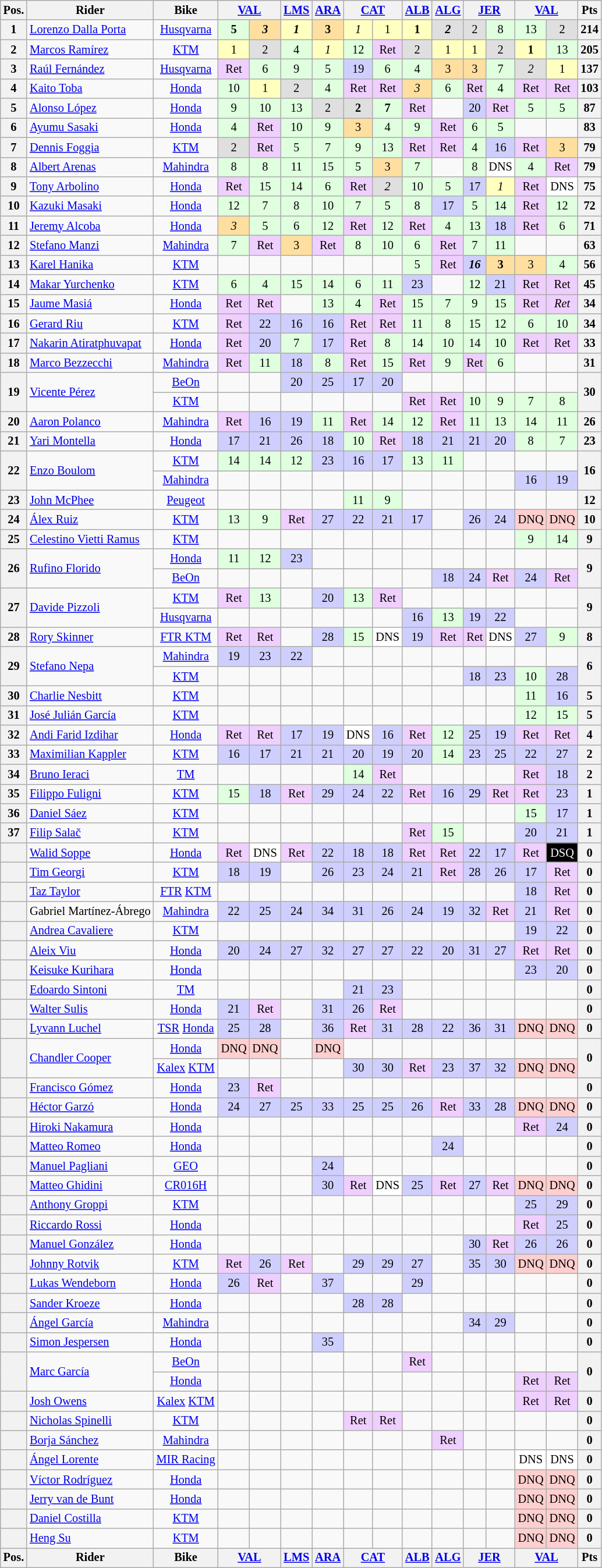<table class="wikitable" style="font-size: 85%; text-align: center">
<tr valign="top">
<th valign="middle">Pos.</th>
<th valign="middle">Rider</th>
<th valign="middle">Bike</th>
<th colspan=2><a href='#'>VAL</a><br></th>
<th><a href='#'>LMS</a><br></th>
<th><a href='#'>ARA</a><br></th>
<th colspan=2><a href='#'>CAT</a><br></th>
<th><a href='#'>ALB</a><br></th>
<th><a href='#'>ALG</a><br></th>
<th colspan=2><a href='#'>JER</a><br></th>
<th colspan=2><a href='#'>VAL</a><br></th>
<th valign="middle">Pts</th>
</tr>
<tr>
<th>1</th>
<td align="left"> <a href='#'>Lorenzo Dalla Porta</a></td>
<td><a href='#'>Husqvarna</a></td>
<td style="background:#dfffdf;"><strong>5</strong></td>
<td style="background:#ffdf9f;"><strong><em>3</em></strong></td>
<td style="background:#ffffbf;"><strong><em>1</em></strong></td>
<td style="background:#ffdf9f;"><strong>3</strong></td>
<td style="background:#ffffbf;"><em>1</em></td>
<td style="background:#ffffbf;">1</td>
<td style="background:#ffffbf;"><strong>1</strong></td>
<td style="background:#dfdfdf;"><strong><em>2</em></strong></td>
<td style="background:#dfdfdf;">2</td>
<td style="background:#dfffdf;">8</td>
<td style="background:#dfffdf;">13</td>
<td style="background:#dfdfdf;">2</td>
<th>214</th>
</tr>
<tr>
<th>2</th>
<td align="left"> <a href='#'>Marcos Ramírez</a></td>
<td><a href='#'>KTM</a></td>
<td style="background:#ffffbf;">1</td>
<td style="background:#dfdfdf;">2</td>
<td style="background:#dfffdf;">4</td>
<td style="background:#ffffbf;"><em>1</em></td>
<td style="background:#dfffdf;">12</td>
<td style="background:#efcfff;">Ret</td>
<td style="background:#dfdfdf;">2</td>
<td style="background:#ffffbf;">1</td>
<td style="background:#ffffbf;">1</td>
<td style="background:#dfdfdf;">2</td>
<td style="background:#ffffbf;"><strong>1</strong></td>
<td style="background:#dfffdf;">13</td>
<th>205</th>
</tr>
<tr>
<th>3</th>
<td align="left"> <a href='#'>Raúl Fernández</a></td>
<td><a href='#'>Husqvarna</a></td>
<td style="background:#efcfff;">Ret</td>
<td style="background:#dfffdf;">6</td>
<td style="background:#dfffdf;">9</td>
<td style="background:#dfffdf;">5</td>
<td style="background:#cfcfff;">19</td>
<td style="background:#dfffdf;">6</td>
<td style="background:#dfffdf;">4</td>
<td style="background:#ffdf9f;">3</td>
<td style="background:#ffdf9f;">3</td>
<td style="background:#dfffdf;">7</td>
<td style="background:#dfdfdf;"><em>2</em></td>
<td style="background:#ffffbf;">1</td>
<th>137</th>
</tr>
<tr>
<th>4</th>
<td align="left"> <a href='#'>Kaito Toba</a></td>
<td><a href='#'>Honda</a></td>
<td style="background:#dfffdf;">10</td>
<td style="background:#ffffbf;">1</td>
<td style="background:#dfdfdf;">2</td>
<td style="background:#dfffdf;">4</td>
<td style="background:#efcfff;">Ret</td>
<td style="background:#efcfff;">Ret</td>
<td style="background:#ffdf9f;"><em>3</em></td>
<td style="background:#dfffdf;">6</td>
<td style="background:#efcfff;">Ret</td>
<td style="background:#dfffdf;">4</td>
<td style="background:#efcfff;">Ret</td>
<td style="background:#efcfff;">Ret</td>
<th>103</th>
</tr>
<tr>
<th>5</th>
<td align="left"> <a href='#'>Alonso López</a></td>
<td><a href='#'>Honda</a></td>
<td style="background:#dfffdf;">9</td>
<td style="background:#dfffdf;">10</td>
<td style="background:#dfffdf;">13</td>
<td style="background:#dfdfdf;">2</td>
<td style="background:#dfdfdf;"><strong>2</strong></td>
<td style="background:#dfffdf;"><strong>7</strong></td>
<td style="background:#efcfff;">Ret</td>
<td></td>
<td style="background:#cfcfff;">20</td>
<td style="background:#efcfff;">Ret</td>
<td style="background:#dfffdf;">5</td>
<td style="background:#dfffdf;">5</td>
<th>87</th>
</tr>
<tr>
<th>6</th>
<td align="left"> <a href='#'>Ayumu Sasaki</a></td>
<td><a href='#'>Honda</a></td>
<td style="background:#dfffdf;">4</td>
<td style="background:#efcfff;">Ret</td>
<td style="background:#dfffdf;">10</td>
<td style="background:#dfffdf;">9</td>
<td style="background:#ffdf9f;">3</td>
<td style="background:#dfffdf;">4</td>
<td style="background:#dfffdf;">9</td>
<td style="background:#efcfff;">Ret</td>
<td style="background:#dfffdf;">6</td>
<td style="background:#dfffdf;">5</td>
<td></td>
<td></td>
<th>83</th>
</tr>
<tr>
<th>7</th>
<td align="left"> <a href='#'>Dennis Foggia</a></td>
<td><a href='#'>KTM</a></td>
<td style="background:#dfdfdf;">2</td>
<td style="background:#efcfff;">Ret</td>
<td style="background:#dfffdf;">5</td>
<td style="background:#dfffdf;">7</td>
<td style="background:#dfffdf;">9</td>
<td style="background:#dfffdf;">13</td>
<td style="background:#efcfff;">Ret</td>
<td style="background:#efcfff;">Ret</td>
<td style="background:#dfffdf;">4</td>
<td style="background:#cfcfff;">16</td>
<td style="background:#efcfff;">Ret</td>
<td style="background:#ffdf9f;">3</td>
<th>79</th>
</tr>
<tr>
<th>8</th>
<td align="left"> <a href='#'>Albert Arenas</a></td>
<td><a href='#'>Mahindra</a></td>
<td style="background:#dfffdf;">8</td>
<td style="background:#dfffdf;">8</td>
<td style="background:#dfffdf;">11</td>
<td style="background:#dfffdf;">15</td>
<td style="background:#dfffdf;">5</td>
<td style="background:#ffdf9f;">3</td>
<td style="background:#dfffdf;">7</td>
<td></td>
<td style="background:#dfffdf;">8</td>
<td style="background:#ffffff;">DNS</td>
<td style="background:#dfffdf;">4</td>
<td style="background:#efcfff;">Ret</td>
<th>79</th>
</tr>
<tr>
<th>9</th>
<td align="left"> <a href='#'>Tony Arbolino</a></td>
<td><a href='#'>Honda</a></td>
<td style="background:#efcfff;">Ret</td>
<td style="background:#dfffdf;">15</td>
<td style="background:#dfffdf;">14</td>
<td style="background:#dfffdf;">6</td>
<td style="background:#efcfff;">Ret</td>
<td style="background:#dfdfdf;"><em>2</em></td>
<td style="background:#dfffdf;">10</td>
<td style="background:#dfffdf;">5</td>
<td style="background:#cfcfff;">17</td>
<td style="background:#ffffbf;"><em>1</em></td>
<td style="background:#efcfff;">Ret</td>
<td style="background:#ffffff;">DNS</td>
<th>75</th>
</tr>
<tr>
<th>10</th>
<td align="left"> <a href='#'>Kazuki Masaki</a></td>
<td><a href='#'>Honda</a></td>
<td style="background:#dfffdf;">12</td>
<td style="background:#dfffdf;">7</td>
<td style="background:#dfffdf;">8</td>
<td style="background:#dfffdf;">10</td>
<td style="background:#dfffdf;">7</td>
<td style="background:#dfffdf;">5</td>
<td style="background:#dfffdf;">8</td>
<td style="background:#cfcfff;">17</td>
<td style="background:#dfffdf;">5</td>
<td style="background:#dfffdf;">14</td>
<td style="background:#efcfff;">Ret</td>
<td style="background:#dfffdf;">12</td>
<th>72</th>
</tr>
<tr>
<th>11</th>
<td align="left"> <a href='#'>Jeremy Alcoba</a></td>
<td><a href='#'>Honda</a></td>
<td style="background:#ffdf9f;"><em>3</em></td>
<td style="background:#dfffdf;">5</td>
<td style="background:#dfffdf;">6</td>
<td style="background:#dfffdf;">12</td>
<td style="background:#efcfff;">Ret</td>
<td style="background:#dfffdf;">12</td>
<td style="background:#efcfff;">Ret</td>
<td style="background:#dfffdf;">4</td>
<td style="background:#dfffdf;">13</td>
<td style="background:#cfcfff;">18</td>
<td style="background:#efcfff;">Ret</td>
<td style="background:#dfffdf;">6</td>
<th>71</th>
</tr>
<tr>
<th>12</th>
<td align="left"> <a href='#'>Stefano Manzi</a></td>
<td><a href='#'>Mahindra</a></td>
<td style="background:#dfffdf;">7</td>
<td style="background:#efcfff;">Ret</td>
<td style="background:#ffdf9f;">3</td>
<td style="background:#efcfff;">Ret</td>
<td style="background:#dfffdf;">8</td>
<td style="background:#dfffdf;">10</td>
<td style="background:#dfffdf;">6</td>
<td style="background:#efcfff;">Ret</td>
<td style="background:#dfffdf;">7</td>
<td style="background:#dfffdf;">11</td>
<td></td>
<td></td>
<th>63</th>
</tr>
<tr>
<th>13</th>
<td align="left"> <a href='#'>Karel Hanika</a></td>
<td><a href='#'>KTM</a></td>
<td></td>
<td></td>
<td></td>
<td></td>
<td></td>
<td></td>
<td style="background:#dfffdf;">5</td>
<td style="background:#efcfff;">Ret</td>
<td style="background:#cfcfff;"><strong><em>16</em></strong></td>
<td style="background:#ffdf9f;"><strong>3</strong></td>
<td style="background:#ffdf9f;">3</td>
<td style="background:#dfffdf;">4</td>
<th>56</th>
</tr>
<tr>
<th>14</th>
<td align="left"> <a href='#'>Makar Yurchenko</a></td>
<td><a href='#'>KTM</a></td>
<td style="background:#dfffdf;">6</td>
<td style="background:#dfffdf;">4</td>
<td style="background:#dfffdf;">15</td>
<td style="background:#dfffdf;">14</td>
<td style="background:#dfffdf;">6</td>
<td style="background:#dfffdf;">11</td>
<td style="background:#cfcfff;">23</td>
<td></td>
<td style="background:#dfffdf;">12</td>
<td style="background:#cfcfff;">21</td>
<td style="background:#efcfff;">Ret</td>
<td style="background:#efcfff;">Ret</td>
<th>45</th>
</tr>
<tr>
<th>15</th>
<td align="left"> <a href='#'>Jaume Masiá</a></td>
<td><a href='#'>Honda</a></td>
<td style="background:#efcfff;">Ret</td>
<td style="background:#efcfff;">Ret</td>
<td></td>
<td style="background:#dfffdf;">13</td>
<td style="background:#dfffdf;">4</td>
<td style="background:#efcfff;">Ret</td>
<td style="background:#dfffdf;">15</td>
<td style="background:#dfffdf;">7</td>
<td style="background:#dfffdf;">9</td>
<td style="background:#dfffdf;">15</td>
<td style="background:#efcfff;">Ret</td>
<td style="background:#efcfff;"><em>Ret</em></td>
<th>34</th>
</tr>
<tr>
<th>16</th>
<td align="left"> <a href='#'>Gerard Riu</a></td>
<td><a href='#'>KTM</a></td>
<td style="background:#efcfff;">Ret</td>
<td style="background:#cfcfff;">22</td>
<td style="background:#cfcfff;">16</td>
<td style="background:#cfcfff;">16</td>
<td style="background:#efcfff;">Ret</td>
<td style="background:#efcfff;">Ret</td>
<td style="background:#dfffdf;">11</td>
<td style="background:#dfffdf;">8</td>
<td style="background:#dfffdf;">15</td>
<td style="background:#dfffdf;">12</td>
<td style="background:#dfffdf;">6</td>
<td style="background:#dfffdf;">10</td>
<th>34</th>
</tr>
<tr>
<th>17</th>
<td align="left"> <a href='#'>Nakarin Atiratphuvapat</a></td>
<td><a href='#'>Honda</a></td>
<td style="background:#efcfff;">Ret</td>
<td style="background:#cfcfff;">20</td>
<td style="background:#dfffdf;">7</td>
<td style="background:#cfcfff;">17</td>
<td style="background:#efcfff;">Ret</td>
<td style="background:#dfffdf;">8</td>
<td style="background:#dfffdf;">14</td>
<td style="background:#dfffdf;">10</td>
<td style="background:#dfffdf;">14</td>
<td style="background:#dfffdf;">10</td>
<td style="background:#efcfff;">Ret</td>
<td style="background:#efcfff;">Ret</td>
<th>33</th>
</tr>
<tr>
<th>18</th>
<td align="left"> <a href='#'>Marco Bezzecchi</a></td>
<td><a href='#'>Mahindra</a></td>
<td style="background:#efcfff;">Ret</td>
<td style="background:#dfffdf;">11</td>
<td style="background:#cfcfff;">18</td>
<td style="background:#dfffdf;">8</td>
<td style="background:#efcfff;">Ret</td>
<td style="background:#dfffdf;">15</td>
<td style="background:#efcfff;">Ret</td>
<td style="background:#dfffdf;">9</td>
<td style="background:#efcfff;">Ret</td>
<td style="background:#dfffdf;">6</td>
<td></td>
<td></td>
<th>31</th>
</tr>
<tr>
<th rowspan=2>19</th>
<td rowspan=2 align="left"> <a href='#'>Vicente Pérez</a></td>
<td><a href='#'>BeOn</a></td>
<td></td>
<td></td>
<td style="background:#cfcfff;">20</td>
<td style="background:#cfcfff;">25</td>
<td style="background:#cfcfff;">17</td>
<td style="background:#cfcfff;">20</td>
<td></td>
<td></td>
<td></td>
<td></td>
<td></td>
<td></td>
<th rowspan=2>30</th>
</tr>
<tr>
<td><a href='#'>KTM</a></td>
<td></td>
<td></td>
<td></td>
<td></td>
<td></td>
<td></td>
<td style="background:#efcfff;">Ret</td>
<td style="background:#efcfff;">Ret</td>
<td style="background:#dfffdf;">10</td>
<td style="background:#dfffdf;">9</td>
<td style="background:#dfffdf;">7</td>
<td style="background:#dfffdf;">8</td>
</tr>
<tr>
<th>20</th>
<td align="left"> <a href='#'>Aaron Polanco</a></td>
<td><a href='#'>Mahindra</a></td>
<td style="background:#efcfff;">Ret</td>
<td style="background:#cfcfff;">16</td>
<td style="background:#cfcfff;">19</td>
<td style="background:#dfffdf;">11</td>
<td style="background:#efcfff;">Ret</td>
<td style="background:#dfffdf;">14</td>
<td style="background:#dfffdf;">12</td>
<td style="background:#efcfff;">Ret</td>
<td style="background:#dfffdf;">11</td>
<td style="background:#dfffdf;">13</td>
<td style="background:#dfffdf;">14</td>
<td style="background:#dfffdf;">11</td>
<th>26</th>
</tr>
<tr>
<th>21</th>
<td align="left"> <a href='#'>Yari Montella</a></td>
<td><a href='#'>Honda</a></td>
<td style="background:#cfcfff;">17</td>
<td style="background:#cfcfff;">21</td>
<td style="background:#cfcfff;">26</td>
<td style="background:#cfcfff;">18</td>
<td style="background:#dfffdf;">10</td>
<td style="background:#efcfff;">Ret</td>
<td style="background:#cfcfff;">18</td>
<td style="background:#cfcfff;">21</td>
<td style="background:#cfcfff;">21</td>
<td style="background:#cfcfff;">20</td>
<td style="background:#dfffdf;">8</td>
<td style="background:#dfffdf;">7</td>
<th>23</th>
</tr>
<tr>
<th rowspan=2>22</th>
<td rowspan=2 align="left"> <a href='#'>Enzo Boulom</a></td>
<td><a href='#'>KTM</a></td>
<td style="background:#dfffdf;">14</td>
<td style="background:#dfffdf;">14</td>
<td style="background:#dfffdf;">12</td>
<td style="background:#cfcfff;">23</td>
<td style="background:#cfcfff;">16</td>
<td style="background:#cfcfff;">17</td>
<td style="background:#dfffdf;">13</td>
<td style="background:#dfffdf;">11</td>
<td></td>
<td></td>
<td></td>
<td></td>
<th rowspan=2>16</th>
</tr>
<tr>
<td><a href='#'>Mahindra</a></td>
<td></td>
<td></td>
<td></td>
<td></td>
<td></td>
<td></td>
<td></td>
<td></td>
<td></td>
<td></td>
<td style="background:#cfcfff;">16</td>
<td style="background:#cfcfff;">19</td>
</tr>
<tr>
<th>23</th>
<td align="left"> <a href='#'>John McPhee</a></td>
<td><a href='#'>Peugeot</a></td>
<td></td>
<td></td>
<td></td>
<td></td>
<td style="background:#dfffdf;">11</td>
<td style="background:#dfffdf;">9</td>
<td></td>
<td></td>
<td></td>
<td></td>
<td></td>
<td></td>
<th>12</th>
</tr>
<tr>
<th>24</th>
<td align="left"> <a href='#'>Álex Ruiz</a></td>
<td><a href='#'>KTM</a></td>
<td style="background:#dfffdf;">13</td>
<td style="background:#dfffdf;">9</td>
<td style="background:#efcfff;">Ret</td>
<td style="background:#cfcfff;">27</td>
<td style="background:#cfcfff;">22</td>
<td style="background:#cfcfff;">21</td>
<td style="background:#cfcfff;">17</td>
<td></td>
<td style="background:#cfcfff;">26</td>
<td style="background:#cfcfff;">24</td>
<td style="background:#ffcfcf;">DNQ</td>
<td style="background:#ffcfcf;">DNQ</td>
<th>10</th>
</tr>
<tr>
<th>25</th>
<td align="left"> <a href='#'>Celestino Vietti Ramus</a></td>
<td><a href='#'>KTM</a></td>
<td></td>
<td></td>
<td></td>
<td></td>
<td></td>
<td></td>
<td></td>
<td></td>
<td></td>
<td></td>
<td style="background:#dfffdf;">9</td>
<td style="background:#dfffdf;">14</td>
<th>9</th>
</tr>
<tr>
<th rowspan=2>26</th>
<td rowspan=2 align="left"> <a href='#'>Rufino Florido</a></td>
<td><a href='#'>Honda</a></td>
<td style="background:#dfffdf;">11</td>
<td style="background:#dfffdf;">12</td>
<td style="background:#cfcfff;">23</td>
<td></td>
<td></td>
<td></td>
<td></td>
<td></td>
<td></td>
<td></td>
<td></td>
<td></td>
<th rowspan=2>9</th>
</tr>
<tr>
<td><a href='#'>BeOn</a></td>
<td></td>
<td></td>
<td></td>
<td></td>
<td></td>
<td></td>
<td></td>
<td style="background:#cfcfff;">18</td>
<td style="background:#cfcfff;">24</td>
<td style="background:#efcfff;">Ret</td>
<td style="background:#cfcfff;">24</td>
<td style="background:#efcfff;">Ret</td>
</tr>
<tr>
<th rowspan=2>27</th>
<td rowspan=2 align="left"> <a href='#'>Davide Pizzoli</a></td>
<td><a href='#'>KTM</a></td>
<td style="background:#efcfff;">Ret</td>
<td style="background:#dfffdf;">13</td>
<td></td>
<td style="background:#cfcfff;">20</td>
<td style="background:#dfffdf;">13</td>
<td style="background:#efcfff;">Ret</td>
<td></td>
<td></td>
<td></td>
<td></td>
<td></td>
<td></td>
<th rowspan=2>9</th>
</tr>
<tr>
<td><a href='#'>Husqvarna</a></td>
<td></td>
<td></td>
<td></td>
<td></td>
<td></td>
<td></td>
<td style="background:#cfcfff;">16</td>
<td style="background:#dfffdf;">13</td>
<td style="background:#cfcfff;">19</td>
<td style="background:#cfcfff;">22</td>
<td></td>
<td></td>
</tr>
<tr>
<th>28</th>
<td align="left"> <a href='#'>Rory Skinner</a></td>
<td><a href='#'>FTR KTM</a></td>
<td style="background:#efcfff;">Ret</td>
<td style="background:#efcfff;">Ret</td>
<td></td>
<td style="background:#cfcfff;">28</td>
<td style="background:#dfffdf;">15</td>
<td style="background:#ffffff;">DNS</td>
<td style="background:#cfcfff;">19</td>
<td style="background:#efcfff;">Ret</td>
<td style="background:#efcfff;">Ret</td>
<td style="background:#ffffff;">DNS</td>
<td style="background:#cfcfff;">27</td>
<td style="background:#dfffdf;">9</td>
<th>8</th>
</tr>
<tr>
<th rowspan=2>29</th>
<td rowspan=2 align="left"> <a href='#'>Stefano Nepa</a></td>
<td><a href='#'>Mahindra</a></td>
<td style="background:#cfcfff;">19</td>
<td style="background:#cfcfff;">23</td>
<td style="background:#cfcfff;">22</td>
<td></td>
<td></td>
<td></td>
<td></td>
<td></td>
<td></td>
<td></td>
<td></td>
<td></td>
<th rowspan=2>6</th>
</tr>
<tr>
<td><a href='#'>KTM</a></td>
<td></td>
<td></td>
<td></td>
<td></td>
<td></td>
<td></td>
<td></td>
<td></td>
<td style="background:#cfcfff;">18</td>
<td style="background:#cfcfff;">23</td>
<td style="background:#dfffdf;">10</td>
<td style="background:#cfcfff;">28</td>
</tr>
<tr>
<th>30</th>
<td align="left"> <a href='#'>Charlie Nesbitt</a></td>
<td><a href='#'>KTM</a></td>
<td></td>
<td></td>
<td></td>
<td></td>
<td></td>
<td></td>
<td></td>
<td></td>
<td></td>
<td></td>
<td style="background:#dfffdf;">11</td>
<td style="background:#cfcfff;">16</td>
<th>5</th>
</tr>
<tr>
<th>31</th>
<td align="left"> <a href='#'>José Julián García</a></td>
<td><a href='#'>KTM</a></td>
<td></td>
<td></td>
<td></td>
<td></td>
<td></td>
<td></td>
<td></td>
<td></td>
<td></td>
<td></td>
<td style="background:#dfffdf;">12</td>
<td style="background:#dfffdf;">15</td>
<th>5</th>
</tr>
<tr>
<th>32</th>
<td align="left"> <a href='#'>Andi Farid Izdihar</a></td>
<td><a href='#'>Honda</a></td>
<td style="background:#efcfff;">Ret</td>
<td style="background:#efcfff;">Ret</td>
<td style="background:#cfcfff;">17</td>
<td style="background:#cfcfff;">19</td>
<td style="background:#ffffff;">DNS</td>
<td style="background:#cfcfff;">16</td>
<td style="background:#efcfff;">Ret</td>
<td style="background:#dfffdf;">12</td>
<td style="background:#cfcfff;">25</td>
<td style="background:#cfcfff;">19</td>
<td style="background:#efcfff;">Ret</td>
<td style="background:#efcfff;">Ret</td>
<th>4</th>
</tr>
<tr>
<th>33</th>
<td align="left"> <a href='#'>Maximilian Kappler</a></td>
<td><a href='#'>KTM</a></td>
<td style="background:#cfcfff;">16</td>
<td style="background:#cfcfff;">17</td>
<td style="background:#cfcfff;">21</td>
<td style="background:#cfcfff;">21</td>
<td style="background:#cfcfff;">20</td>
<td style="background:#cfcfff;">19</td>
<td style="background:#cfcfff;">20</td>
<td style="background:#dfffdf;">14</td>
<td style="background:#cfcfff;">23</td>
<td style="background:#cfcfff;">25</td>
<td style="background:#cfcfff;">22</td>
<td style="background:#cfcfff;">27</td>
<th>2</th>
</tr>
<tr>
<th>34</th>
<td align="left"> <a href='#'>Bruno Ieraci</a></td>
<td><a href='#'>TM</a></td>
<td></td>
<td></td>
<td></td>
<td></td>
<td style="background:#dfffdf;">14</td>
<td style="background:#efcfff;">Ret</td>
<td></td>
<td></td>
<td></td>
<td></td>
<td style="background:#efcfff;">Ret</td>
<td style="background:#cfcfff;">18</td>
<th>2</th>
</tr>
<tr>
<th>35</th>
<td align="left"> <a href='#'>Filippo Fuligni</a></td>
<td><a href='#'>KTM</a></td>
<td style="background:#dfffdf;">15</td>
<td style="background:#cfcfff;">18</td>
<td style="background:#efcfff;">Ret</td>
<td style="background:#cfcfff;">29</td>
<td style="background:#cfcfff;">24</td>
<td style="background:#cfcfff;">22</td>
<td style="background:#efcfff;">Ret</td>
<td style="background:#cfcfff;">16</td>
<td style="background:#cfcfff;">29</td>
<td style="background:#efcfff;">Ret</td>
<td style="background:#efcfff;">Ret</td>
<td style="background:#cfcfff;">23</td>
<th>1</th>
</tr>
<tr>
<th>36</th>
<td align="left"> <a href='#'>Daniel Sáez</a></td>
<td><a href='#'>KTM</a></td>
<td></td>
<td></td>
<td></td>
<td></td>
<td></td>
<td></td>
<td></td>
<td></td>
<td></td>
<td></td>
<td style="background:#dfffdf;">15</td>
<td style="background:#cfcfff;">17</td>
<th>1</th>
</tr>
<tr>
<th>37</th>
<td align="left"> <a href='#'>Filip Salač</a></td>
<td><a href='#'>KTM</a></td>
<td></td>
<td></td>
<td></td>
<td></td>
<td></td>
<td></td>
<td style="background:#efcfff;">Ret</td>
<td style="background:#dfffdf;">15</td>
<td></td>
<td></td>
<td style="background:#cfcfff;">20</td>
<td style="background:#cfcfff;">21</td>
<th>1</th>
</tr>
<tr>
<th></th>
<td align="left"> <a href='#'>Walid Soppe</a></td>
<td><a href='#'>Honda</a></td>
<td style="background:#efcfff;">Ret</td>
<td style="background:#ffffff;">DNS</td>
<td style="background:#efcfff;">Ret</td>
<td style="background:#cfcfff;">22</td>
<td style="background:#cfcfff;">18</td>
<td style="background:#cfcfff;">18</td>
<td style="background:#efcfff;">Ret</td>
<td style="background:#efcfff;">Ret</td>
<td style="background:#cfcfff;">22</td>
<td style="background:#cfcfff;">17</td>
<td style="background:#efcfff;">Ret</td>
<td style="background-color:#000000;color:white">DSQ</td>
<th>0</th>
</tr>
<tr>
<th></th>
<td align="left"> <a href='#'>Tim Georgi</a></td>
<td><a href='#'>KTM</a></td>
<td style="background:#cfcfff;">18</td>
<td style="background:#cfcfff;">19</td>
<td></td>
<td style="background:#cfcfff;">26</td>
<td style="background:#cfcfff;">23</td>
<td style="background:#cfcfff;">24</td>
<td style="background:#cfcfff;">21</td>
<td style="background:#efcfff;">Ret</td>
<td style="background:#cfcfff;">28</td>
<td style="background:#cfcfff;">26</td>
<td style="background:#cfcfff;">17</td>
<td style="background:#efcfff;">Ret</td>
<th>0</th>
</tr>
<tr>
<th></th>
<td align="left"> <a href='#'>Taz Taylor</a></td>
<td><a href='#'>FTR</a> <a href='#'>KTM</a></td>
<td></td>
<td></td>
<td></td>
<td></td>
<td></td>
<td></td>
<td></td>
<td></td>
<td></td>
<td></td>
<td style="background:#cfcfff;">18</td>
<td style="background:#efcfff;">Ret</td>
<th>0</th>
</tr>
<tr>
<th></th>
<td align="left"> Gabriel Martínez-Ábrego</td>
<td><a href='#'>Mahindra</a></td>
<td style="background:#cfcfff;">22</td>
<td style="background:#cfcfff;">25</td>
<td style="background:#cfcfff;">24</td>
<td style="background:#cfcfff;">34</td>
<td style="background:#cfcfff;">31</td>
<td style="background:#cfcfff;">26</td>
<td style="background:#cfcfff;">24</td>
<td style="background:#cfcfff;">19</td>
<td style="background:#cfcfff;">32</td>
<td style="background:#efcfff;">Ret</td>
<td style="background:#cfcfff;">21</td>
<td style="background:#efcfff;">Ret</td>
<th>0</th>
</tr>
<tr>
<th></th>
<td align="left"> <a href='#'>Andrea Cavaliere</a></td>
<td><a href='#'>KTM</a></td>
<td></td>
<td></td>
<td></td>
<td></td>
<td></td>
<td></td>
<td></td>
<td></td>
<td></td>
<td></td>
<td style="background:#cfcfff;">19</td>
<td style="background:#cfcfff;">22</td>
<th>0</th>
</tr>
<tr>
<th></th>
<td align="left"> <a href='#'>Aleix Viu</a></td>
<td><a href='#'>Honda</a></td>
<td style="background:#cfcfff;">20</td>
<td style="background:#cfcfff;">24</td>
<td style="background:#cfcfff;">27</td>
<td style="background:#cfcfff;">32</td>
<td style="background:#cfcfff;">27</td>
<td style="background:#cfcfff;">27</td>
<td style="background:#cfcfff;">22</td>
<td style="background:#cfcfff;">20</td>
<td style="background:#cfcfff;">31</td>
<td style="background:#cfcfff;">27</td>
<td style="background:#efcfff;">Ret</td>
<td style="background:#efcfff;">Ret</td>
<th>0</th>
</tr>
<tr>
<th></th>
<td align="left"> <a href='#'>Keisuke Kurihara</a></td>
<td><a href='#'>Honda</a></td>
<td></td>
<td></td>
<td></td>
<td></td>
<td></td>
<td></td>
<td></td>
<td></td>
<td></td>
<td></td>
<td style="background:#cfcfff;">23</td>
<td style="background:#cfcfff;">20</td>
<th>0</th>
</tr>
<tr>
<th></th>
<td align="left"> <a href='#'>Edoardo Sintoni</a></td>
<td><a href='#'>TM</a></td>
<td></td>
<td></td>
<td></td>
<td></td>
<td style="background:#cfcfff;">21</td>
<td style="background:#cfcfff;">23</td>
<td></td>
<td></td>
<td></td>
<td></td>
<td></td>
<td></td>
<th>0</th>
</tr>
<tr>
<th></th>
<td align="left"> <a href='#'>Walter Sulis</a></td>
<td><a href='#'>Honda</a></td>
<td style="background:#cfcfff;">21</td>
<td style="background:#efcfff;">Ret</td>
<td></td>
<td style="background:#cfcfff;">31</td>
<td style="background:#cfcfff;">26</td>
<td style="background:#efcfff;">Ret</td>
<td></td>
<td></td>
<td></td>
<td></td>
<td></td>
<td></td>
<th>0</th>
</tr>
<tr>
<th></th>
<td align="left"> <a href='#'>Lyvann Luchel</a></td>
<td><a href='#'>TSR</a> <a href='#'>Honda</a></td>
<td style="background:#cfcfff;">25</td>
<td style="background:#cfcfff;">28</td>
<td></td>
<td style="background:#cfcfff;">36</td>
<td style="background:#efcfff;">Ret</td>
<td style="background:#cfcfff;">31</td>
<td style="background:#cfcfff;">28</td>
<td style="background:#cfcfff;">22</td>
<td style="background:#cfcfff;">36</td>
<td style="background:#cfcfff;">31</td>
<td style="background:#ffcfcf;">DNQ</td>
<td style="background:#ffcfcf;">DNQ</td>
<th>0</th>
</tr>
<tr>
<th rowspan=2></th>
<td rowspan=2 align="left"> <a href='#'>Chandler Cooper</a></td>
<td><a href='#'>Honda</a></td>
<td style="background:#ffcfcf;">DNQ</td>
<td style="background:#ffcfcf;">DNQ</td>
<td></td>
<td style="background:#ffcfcf;">DNQ</td>
<td></td>
<td></td>
<td></td>
<td></td>
<td></td>
<td></td>
<td></td>
<td></td>
<th rowspan=2>0</th>
</tr>
<tr>
<td><a href='#'>Kalex</a> <a href='#'>KTM</a></td>
<td></td>
<td></td>
<td></td>
<td></td>
<td style="background:#cfcfff;">30</td>
<td style="background:#cfcfff;">30</td>
<td style="background:#efcfff;">Ret</td>
<td style="background:#cfcfff;">23</td>
<td style="background:#cfcfff;">37</td>
<td style="background:#cfcfff;">32</td>
<td style="background:#ffcfcf;">DNQ</td>
<td style="background:#ffcfcf;">DNQ</td>
</tr>
<tr>
<th></th>
<td align="left"> <a href='#'>Francisco Gómez</a></td>
<td><a href='#'>Honda</a></td>
<td style="background:#cfcfff;">23</td>
<td style="background:#efcfff;">Ret</td>
<td></td>
<td></td>
<td></td>
<td></td>
<td></td>
<td></td>
<td></td>
<td></td>
<td></td>
<td></td>
<th>0</th>
</tr>
<tr>
<th></th>
<td align="left"> <a href='#'>Héctor Garzó</a></td>
<td><a href='#'>Honda</a></td>
<td style="background:#cfcfff;">24</td>
<td style="background:#cfcfff;">27</td>
<td style="background:#cfcfff;">25</td>
<td style="background:#cfcfff;">33</td>
<td style="background:#cfcfff;">25</td>
<td style="background:#cfcfff;">25</td>
<td style="background:#cfcfff;">26</td>
<td style="background:#efcfff;">Ret</td>
<td style="background:#cfcfff;">33</td>
<td style="background:#cfcfff;">28</td>
<td style="background:#ffcfcf;">DNQ</td>
<td style="background:#ffcfcf;">DNQ</td>
<th>0</th>
</tr>
<tr>
<th></th>
<td align="left"> <a href='#'>Hiroki Nakamura</a></td>
<td><a href='#'>Honda</a></td>
<td></td>
<td></td>
<td></td>
<td></td>
<td></td>
<td></td>
<td></td>
<td></td>
<td></td>
<td></td>
<td style="background:#efcfff;">Ret</td>
<td style="background:#cfcfff;">24</td>
<th>0</th>
</tr>
<tr>
<th></th>
<td align="left"> <a href='#'>Matteo Romeo</a></td>
<td><a href='#'>Honda</a></td>
<td></td>
<td></td>
<td></td>
<td></td>
<td></td>
<td></td>
<td></td>
<td style="background:#cfcfff;">24</td>
<td></td>
<td></td>
<td></td>
<td></td>
<th>0</th>
</tr>
<tr>
<th></th>
<td align="left"> <a href='#'>Manuel Pagliani</a></td>
<td><a href='#'>GEO</a></td>
<td></td>
<td></td>
<td></td>
<td style="background:#cfcfff;">24</td>
<td></td>
<td></td>
<td></td>
<td></td>
<td></td>
<td></td>
<td></td>
<td></td>
<th>0</th>
</tr>
<tr>
<th></th>
<td align="left"> <a href='#'>Matteo Ghidini</a></td>
<td><a href='#'>CR016H</a></td>
<td></td>
<td></td>
<td></td>
<td style="background:#cfcfff;">30</td>
<td style="background:#efcfff;">Ret</td>
<td style="background:#ffffff;">DNS</td>
<td style="background:#cfcfff;">25</td>
<td style="background:#efcfff;">Ret</td>
<td style="background:#cfcfff;">27</td>
<td style="background:#efcfff;">Ret</td>
<td style="background:#ffcfcf;">DNQ</td>
<td style="background:#ffcfcf;">DNQ</td>
<th>0</th>
</tr>
<tr>
<th></th>
<td align="left"> <a href='#'>Anthony Groppi</a></td>
<td><a href='#'>KTM</a></td>
<td></td>
<td></td>
<td></td>
<td></td>
<td></td>
<td></td>
<td></td>
<td></td>
<td></td>
<td></td>
<td style="background:#cfcfff;">25</td>
<td style="background:#cfcfff;">29</td>
<th>0</th>
</tr>
<tr>
<th></th>
<td align="left"> <a href='#'>Riccardo Rossi</a></td>
<td><a href='#'>Honda</a></td>
<td></td>
<td></td>
<td></td>
<td></td>
<td></td>
<td></td>
<td></td>
<td></td>
<td></td>
<td></td>
<td style="background:#efcfff;">Ret</td>
<td style="background:#cfcfff;">25</td>
<th>0</th>
</tr>
<tr>
<th></th>
<td align="left"> <a href='#'>Manuel González</a></td>
<td><a href='#'>Honda</a></td>
<td></td>
<td></td>
<td></td>
<td></td>
<td></td>
<td></td>
<td></td>
<td></td>
<td style="background:#cfcfff;">30</td>
<td style="background:#efcfff;">Ret</td>
<td style="background:#cfcfff;">26</td>
<td style="background:#cfcfff;">26</td>
<th>0</th>
</tr>
<tr>
<th></th>
<td align="left"> <a href='#'>Johnny Rotvik</a></td>
<td><a href='#'>KTM</a></td>
<td style="background:#efcfff;">Ret</td>
<td style="background:#cfcfff;">26</td>
<td style="background:#efcfff;">Ret</td>
<td></td>
<td style="background:#cfcfff;">29</td>
<td style="background:#cfcfff;">29</td>
<td style="background:#cfcfff;">27</td>
<td></td>
<td style="background:#cfcfff;">35</td>
<td style="background:#cfcfff;">30</td>
<td style="background:#ffcfcf;">DNQ</td>
<td style="background:#ffcfcf;">DNQ</td>
<th>0</th>
</tr>
<tr>
<th></th>
<td align="left"> <a href='#'>Lukas Wendeborn</a></td>
<td><a href='#'>Honda</a></td>
<td style="background:#cfcfff;">26</td>
<td style="background:#efcfff;">Ret</td>
<td></td>
<td style="background:#cfcfff;">37</td>
<td></td>
<td></td>
<td style="background:#cfcfff;">29</td>
<td></td>
<td></td>
<td></td>
<td></td>
<td></td>
<th>0</th>
</tr>
<tr>
<th></th>
<td align="left"> <a href='#'>Sander Kroeze</a></td>
<td><a href='#'>Honda</a></td>
<td></td>
<td></td>
<td></td>
<td></td>
<td style="background:#cfcfff;">28</td>
<td style="background:#cfcfff;">28</td>
<td></td>
<td></td>
<td></td>
<td></td>
<td></td>
<td></td>
<th>0</th>
</tr>
<tr>
<th></th>
<td align="left"> <a href='#'>Ángel García</a></td>
<td><a href='#'>Mahindra</a></td>
<td></td>
<td></td>
<td></td>
<td></td>
<td></td>
<td></td>
<td></td>
<td></td>
<td style="background:#cfcfff;">34</td>
<td style="background:#cfcfff;">29</td>
<td></td>
<td></td>
<th>0</th>
</tr>
<tr>
<th></th>
<td align="left"> <a href='#'>Simon Jespersen</a></td>
<td><a href='#'>Honda</a></td>
<td></td>
<td></td>
<td></td>
<td style="background:#cfcfff;">35</td>
<td></td>
<td></td>
<td></td>
<td></td>
<td></td>
<td></td>
<td></td>
<td></td>
<th>0</th>
</tr>
<tr>
<th rowspan=2></th>
<td rowspan=2 align="left"> <a href='#'>Marc García</a></td>
<td><a href='#'>BeOn</a></td>
<td></td>
<td></td>
<td></td>
<td></td>
<td></td>
<td></td>
<td style="background:#efcfff;">Ret</td>
<td></td>
<td></td>
<td></td>
<td></td>
<td></td>
<th rowspan=2>0</th>
</tr>
<tr>
<td><a href='#'>Honda</a></td>
<td></td>
<td></td>
<td></td>
<td></td>
<td></td>
<td></td>
<td></td>
<td></td>
<td></td>
<td></td>
<td style="background:#efcfff;">Ret</td>
<td style="background:#efcfff;">Ret</td>
</tr>
<tr>
<th></th>
<td align="left"> <a href='#'>Josh Owens</a></td>
<td><a href='#'>Kalex</a> <a href='#'>KTM</a></td>
<td></td>
<td></td>
<td></td>
<td></td>
<td></td>
<td></td>
<td></td>
<td></td>
<td></td>
<td></td>
<td style="background:#efcfff;">Ret</td>
<td style="background:#efcfff;">Ret</td>
<th>0</th>
</tr>
<tr>
<th></th>
<td align="left"> <a href='#'>Nicholas Spinelli</a></td>
<td><a href='#'>KTM</a></td>
<td></td>
<td></td>
<td></td>
<td></td>
<td style="background:#efcfff;">Ret</td>
<td style="background:#efcfff;">Ret</td>
<td></td>
<td></td>
<td></td>
<td></td>
<td></td>
<td></td>
<th>0</th>
</tr>
<tr>
<th></th>
<td align="left"> <a href='#'>Borja Sánchez</a></td>
<td><a href='#'>Mahindra</a></td>
<td></td>
<td></td>
<td></td>
<td></td>
<td></td>
<td></td>
<td></td>
<td style="background:#efcfff;">Ret</td>
<td></td>
<td></td>
<td></td>
<td></td>
<th>0</th>
</tr>
<tr>
<th></th>
<td align="left"> <a href='#'>Ángel Lorente</a></td>
<td><a href='#'>MIR Racing</a></td>
<td></td>
<td></td>
<td></td>
<td></td>
<td></td>
<td></td>
<td></td>
<td></td>
<td></td>
<td></td>
<td style="background:#ffffff;">DNS</td>
<td style="background:#ffffff;">DNS</td>
<th>0</th>
</tr>
<tr>
<th></th>
<td align="left"> <a href='#'>Víctor Rodríguez</a></td>
<td><a href='#'>Honda</a></td>
<td></td>
<td></td>
<td></td>
<td></td>
<td></td>
<td></td>
<td></td>
<td></td>
<td></td>
<td></td>
<td style="background:#ffcfcf;">DNQ</td>
<td style="background:#ffcfcf;">DNQ</td>
<th>0</th>
</tr>
<tr>
<th></th>
<td align="left"> <a href='#'>Jerry van de Bunt</a></td>
<td><a href='#'>Honda</a></td>
<td></td>
<td></td>
<td></td>
<td></td>
<td></td>
<td></td>
<td></td>
<td></td>
<td></td>
<td></td>
<td style="background:#ffcfcf;">DNQ</td>
<td style="background:#ffcfcf;">DNQ</td>
<th>0</th>
</tr>
<tr>
<th></th>
<td align="left"> <a href='#'>Daniel Costilla</a></td>
<td><a href='#'>KTM</a></td>
<td></td>
<td></td>
<td></td>
<td></td>
<td></td>
<td></td>
<td></td>
<td></td>
<td></td>
<td></td>
<td style="background:#ffcfcf;">DNQ</td>
<td style="background:#ffcfcf;">DNQ</td>
<th>0</th>
</tr>
<tr>
<th></th>
<td align="left"> <a href='#'>Heng Su</a></td>
<td><a href='#'>KTM</a></td>
<td></td>
<td></td>
<td></td>
<td></td>
<td></td>
<td></td>
<td></td>
<td></td>
<td></td>
<td></td>
<td style="background:#ffcfcf;">DNQ</td>
<td style="background:#ffcfcf;">DNQ</td>
<th>0</th>
</tr>
<tr valign="top">
<th valign="middle">Pos.</th>
<th valign="middle">Rider</th>
<th valign="middle">Bike</th>
<th colspan=2><a href='#'>VAL</a><br></th>
<th><a href='#'>LMS</a><br></th>
<th><a href='#'>ARA</a><br></th>
<th colspan=2><a href='#'>CAT</a><br></th>
<th><a href='#'>ALB</a><br></th>
<th><a href='#'>ALG</a><br></th>
<th colspan=2><a href='#'>JER</a><br></th>
<th colspan=2><a href='#'>VAL</a><br></th>
<th valign="middle">Pts</th>
</tr>
</table>
